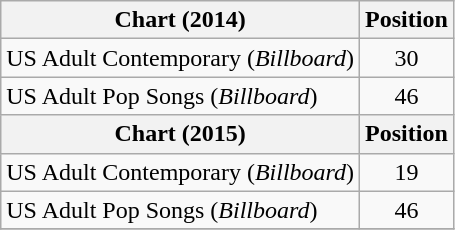<table class="wikitable plainrowheaders">
<tr>
<th>Chart (2014)</th>
<th>Position</th>
</tr>
<tr>
<td>US Adult Contemporary (<em>Billboard</em>)</td>
<td align="center">30</td>
</tr>
<tr>
<td>US Adult Pop Songs (<em>Billboard</em>)</td>
<td align="center">46</td>
</tr>
<tr>
<th>Chart (2015)</th>
<th>Position</th>
</tr>
<tr>
<td>US Adult Contemporary (<em>Billboard</em>)</td>
<td align="center">19</td>
</tr>
<tr>
<td>US Adult Pop Songs (<em>Billboard</em>)</td>
<td align="center">46</td>
</tr>
<tr>
</tr>
</table>
